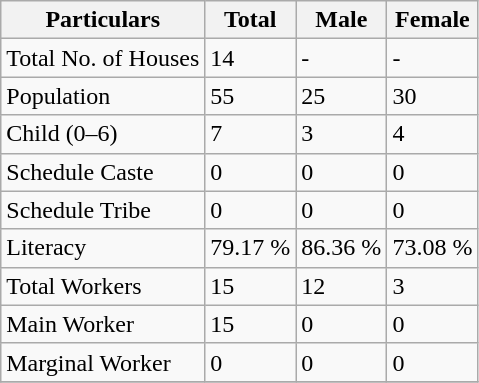<table class="wikitable sortable">
<tr>
<th>Particulars</th>
<th>Total</th>
<th>Male</th>
<th>Female</th>
</tr>
<tr>
<td>Total No. of Houses</td>
<td>14</td>
<td>-</td>
<td>-</td>
</tr>
<tr>
<td>Population</td>
<td>55</td>
<td>25</td>
<td>30</td>
</tr>
<tr>
<td>Child (0–6)</td>
<td>7</td>
<td>3</td>
<td>4</td>
</tr>
<tr>
<td>Schedule Caste</td>
<td>0</td>
<td>0</td>
<td>0</td>
</tr>
<tr>
<td>Schedule Tribe</td>
<td>0</td>
<td>0</td>
<td>0</td>
</tr>
<tr>
<td>Literacy</td>
<td>79.17 %</td>
<td>86.36 %</td>
<td>73.08 %</td>
</tr>
<tr>
<td>Total Workers</td>
<td>15</td>
<td>12</td>
<td>3</td>
</tr>
<tr>
<td>Main Worker</td>
<td>15</td>
<td>0</td>
<td>0</td>
</tr>
<tr>
<td>Marginal Worker</td>
<td>0</td>
<td>0</td>
<td>0</td>
</tr>
<tr>
</tr>
</table>
